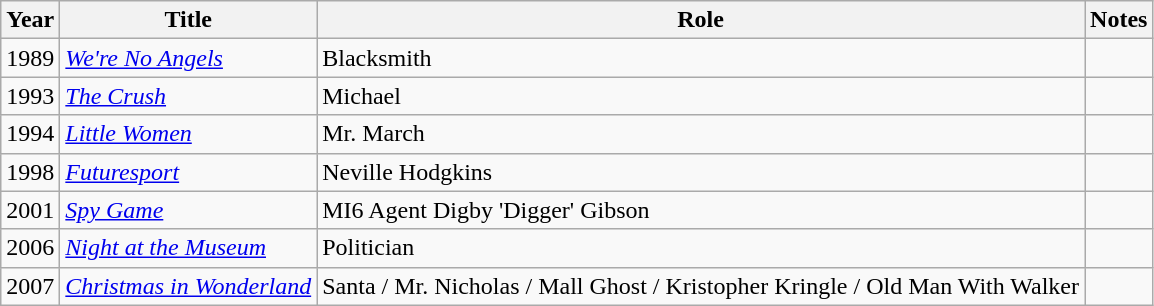<table class="wikitable sortable">
<tr>
<th>Year</th>
<th>Title</th>
<th>Role</th>
<th class="unsortable">Notes</th>
</tr>
<tr>
<td>1989</td>
<td><em><a href='#'>We're No Angels</a></em></td>
<td>Blacksmith</td>
<td></td>
</tr>
<tr>
<td>1993</td>
<td data-sort-value="Crush, The"><em><a href='#'>The Crush</a></em></td>
<td>Michael</td>
<td></td>
</tr>
<tr>
<td>1994</td>
<td><em><a href='#'>Little Women</a></em></td>
<td>Mr. March</td>
<td></td>
</tr>
<tr>
<td>1998</td>
<td><em><a href='#'>Futuresport</a></em></td>
<td>Neville Hodgkins</td>
<td></td>
</tr>
<tr>
<td>2001</td>
<td><em><a href='#'>Spy Game</a></em></td>
<td>MI6 Agent Digby 'Digger' Gibson</td>
<td></td>
</tr>
<tr>
<td>2006</td>
<td><em><a href='#'>Night at the Museum</a></em></td>
<td>Politician</td>
<td></td>
</tr>
<tr>
<td>2007</td>
<td><em><a href='#'>Christmas in Wonderland</a></em></td>
<td>Santa / Mr. Nicholas / Mall Ghost / Kristopher Kringle / Old Man With Walker</td>
<td></td>
</tr>
</table>
